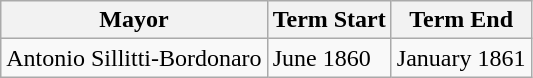<table class="wikitable">
<tr>
<th>Mayor</th>
<th>Term Start</th>
<th>Term End</th>
</tr>
<tr>
<td>Antonio Sillitti-Bordonaro</td>
<td>June 1860</td>
<td>January 1861</td>
</tr>
</table>
